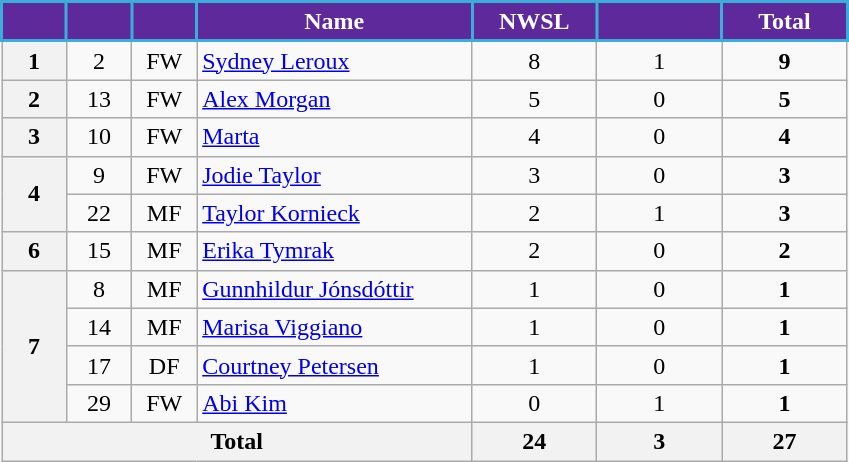<table class="wikitable" style="text-align:center;">
<tr>
<th style="background:#5E299A; color:white; border:2px solid #3aadd9; width:35px;"></th>
<th style="background:#5E299A; color:white; border:2px solid #3aadd9; width:35px;"></th>
<th style="background:#5E299A; color:white; border:2px solid #3aadd9; width:35px;"></th>
<th style="background:#5E299A; color:white; border:2px solid #3aadd9; width:175px;">Name</th>
<th style="background:#5E299A; color:white; border:2px solid #3aadd9; width:75px;">NWSL</th>
<th style="background:#5E299A; color:white; border:2px solid #3aadd9; width:75px;"></th>
<th style="background:#5E299A; color:white; border:2px solid #3aadd9; width:75px;">Total</th>
</tr>
<tr>
<th>1</th>
<td>2</td>
<td>FW</td>
<td align="left"> <a href='#'>Sydney Leroux</a></td>
<td>8</td>
<td>1</td>
<td><strong>9</strong></td>
</tr>
<tr>
<th>2</th>
<td>13</td>
<td>FW</td>
<td align="left"> <a href='#'>Alex Morgan</a></td>
<td>5</td>
<td>0</td>
<td><strong>5</strong></td>
</tr>
<tr>
<th rowspan=1>3</th>
<td>10</td>
<td>FW</td>
<td align="left"> <a href='#'>Marta</a></td>
<td>4</td>
<td>0</td>
<td><strong>4</strong></td>
</tr>
<tr>
<th rowspan=2>4</th>
<td>9</td>
<td>FW</td>
<td align="left"> <a href='#'>Jodie Taylor</a></td>
<td>3</td>
<td>0</td>
<td><strong>3</strong></td>
</tr>
<tr>
<td>22</td>
<td>MF</td>
<td align="left"> <a href='#'>Taylor Kornieck</a></td>
<td>2</td>
<td>1</td>
<td><strong>3</strong></td>
</tr>
<tr>
<th rowspan=1>6</th>
<td>15</td>
<td>MF</td>
<td align="left"> <a href='#'>Erika Tymrak</a></td>
<td>2</td>
<td>0</td>
<td><strong>2</strong></td>
</tr>
<tr>
<th rowspan=4>7</th>
<td>8</td>
<td>MF</td>
<td align="left"> <a href='#'>Gunnhildur Jónsdóttir</a></td>
<td>1</td>
<td>0</td>
<td><strong>1</strong></td>
</tr>
<tr>
<td>14</td>
<td>MF</td>
<td align="left"> <a href='#'>Marisa Viggiano</a></td>
<td>1</td>
<td>0</td>
<td><strong>1</strong></td>
</tr>
<tr>
<td>17</td>
<td>DF</td>
<td align="left"> <a href='#'>Courtney Petersen</a></td>
<td>1</td>
<td>0</td>
<td><strong>1</strong></td>
</tr>
<tr>
<td>29</td>
<td>FW</td>
<td align="left"> <a href='#'>Abi Kim</a></td>
<td>0</td>
<td>1</td>
<td><strong>1</strong></td>
</tr>
<tr>
<th colspan="4">Total</th>
<th>24</th>
<th>3</th>
<th>27</th>
</tr>
</table>
